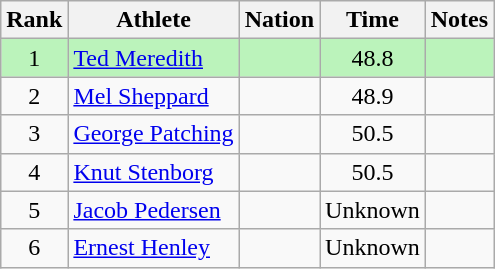<table class="wikitable sortable" style="text-align:center">
<tr>
<th>Rank</th>
<th>Athlete</th>
<th>Nation</th>
<th>Time</th>
<th>Notes</th>
</tr>
<tr bgcolor=bbf3bb>
<td>1</td>
<td align=left><a href='#'>Ted Meredith</a></td>
<td align=left></td>
<td>48.8</td>
<td></td>
</tr>
<tr>
<td>2</td>
<td align=left><a href='#'>Mel Sheppard</a></td>
<td align=left></td>
<td>48.9</td>
<td></td>
</tr>
<tr>
<td>3</td>
<td align=left><a href='#'>George Patching</a></td>
<td align=left></td>
<td>50.5</td>
<td></td>
</tr>
<tr>
<td>4</td>
<td align=left><a href='#'>Knut Stenborg</a></td>
<td align=left></td>
<td>50.5</td>
<td></td>
</tr>
<tr>
<td>5</td>
<td align=left><a href='#'>Jacob Pedersen</a></td>
<td align=left></td>
<td>Unknown</td>
<td></td>
</tr>
<tr>
<td>6</td>
<td align=left><a href='#'>Ernest Henley</a></td>
<td align=left></td>
<td>Unknown</td>
<td></td>
</tr>
</table>
